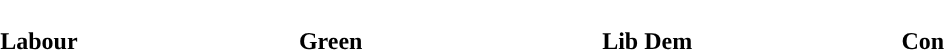<table style="width:60%; text-align:center;">
<tr style="color:white;">
<td style="background:"><strong>16</strong></td>
<td style="background:"><strong>14</strong></td>
<td style="background:"><strong>5</strong></td>
<td style="background:"><strong>4</strong></td>
</tr>
<tr>
<td><span><strong>Labour</strong></span></td>
<td><span><strong>Green</strong></span></td>
<td><span><strong>Lib Dem</strong></span></td>
<td><span><strong>Con</strong></span></td>
</tr>
</table>
